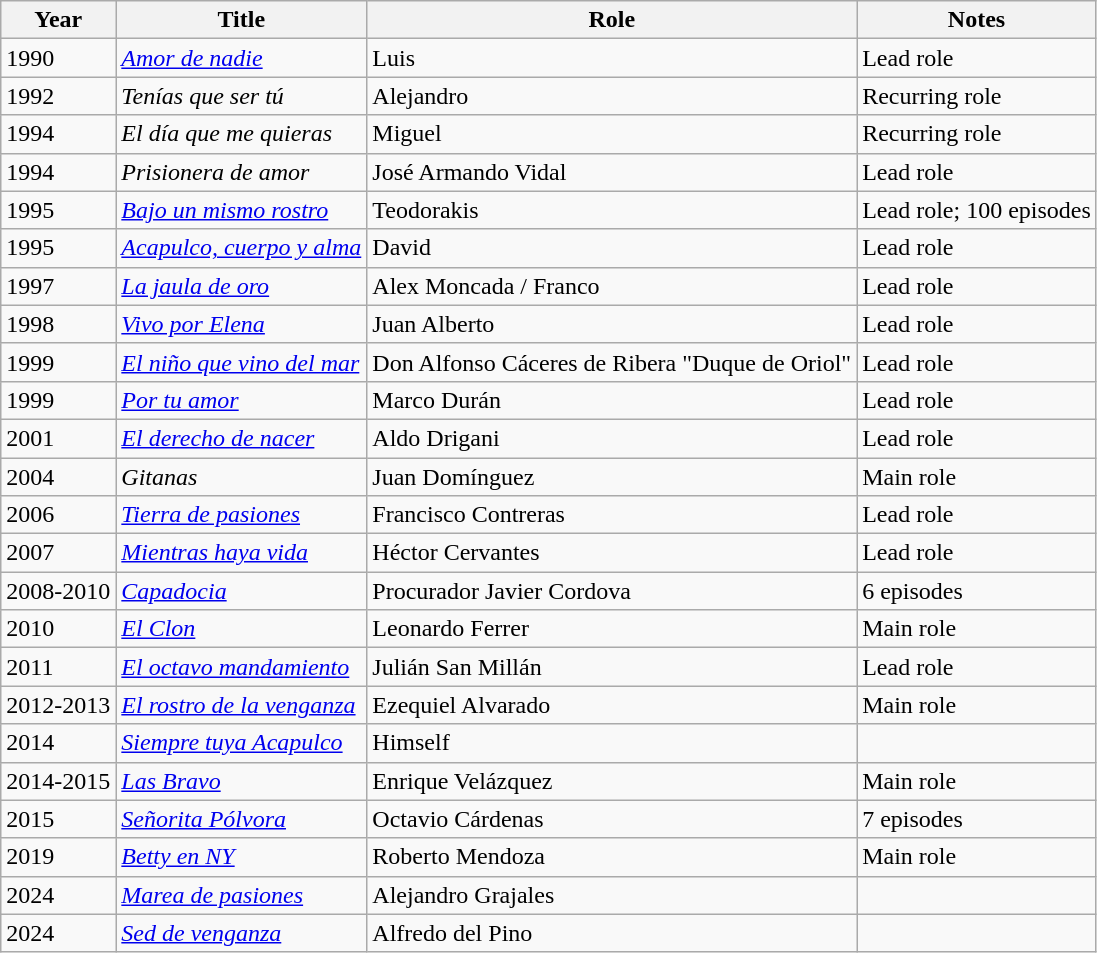<table class="wikitable sortable">
<tr>
<th>Year</th>
<th>Title</th>
<th>Role</th>
<th>Notes</th>
</tr>
<tr>
<td>1990</td>
<td><em><a href='#'>Amor de nadie</a></em></td>
<td>Luis</td>
<td>Lead role</td>
</tr>
<tr>
<td>1992</td>
<td><em>Tenías que ser tú</em></td>
<td>Alejandro</td>
<td>Recurring role</td>
</tr>
<tr>
<td>1994</td>
<td><em>El día que me quieras</em></td>
<td>Miguel</td>
<td>Recurring role</td>
</tr>
<tr>
<td>1994</td>
<td><em>Prisionera de amor</em></td>
<td>José Armando Vidal</td>
<td>Lead role</td>
</tr>
<tr>
<td>1995</td>
<td><em><a href='#'>Bajo un mismo rostro</a></em></td>
<td>Teodorakis</td>
<td>Lead role; 100 episodes</td>
</tr>
<tr>
<td>1995</td>
<td><em><a href='#'>Acapulco, cuerpo y alma</a></em></td>
<td>David</td>
<td>Lead role</td>
</tr>
<tr>
<td>1997</td>
<td><em><a href='#'>La jaula de oro</a></em></td>
<td>Alex Moncada / Franco</td>
<td>Lead role</td>
</tr>
<tr>
<td>1998</td>
<td><em><a href='#'>Vivo por Elena</a></em></td>
<td>Juan Alberto</td>
<td>Lead role</td>
</tr>
<tr>
<td>1999</td>
<td><em><a href='#'>El niño que vino del mar</a></em></td>
<td>Don Alfonso Cáceres de Ribera "Duque de Oriol"</td>
<td>Lead role</td>
</tr>
<tr>
<td>1999</td>
<td><em><a href='#'>Por tu amor</a></em></td>
<td>Marco Durán</td>
<td>Lead role</td>
</tr>
<tr>
<td>2001</td>
<td><em><a href='#'>El derecho de nacer</a></em></td>
<td>Aldo Drigani</td>
<td>Lead role</td>
</tr>
<tr>
<td>2004</td>
<td><em>Gitanas</em></td>
<td>Juan Domínguez</td>
<td>Main role</td>
</tr>
<tr>
<td>2006</td>
<td><em><a href='#'>Tierra de pasiones</a></em></td>
<td>Francisco Contreras</td>
<td>Lead role</td>
</tr>
<tr>
<td>2007</td>
<td><em><a href='#'>Mientras haya vida</a></em></td>
<td>Héctor Cervantes</td>
<td>Lead role</td>
</tr>
<tr>
<td>2008-2010</td>
<td><em><a href='#'>Capadocia</a></em></td>
<td>Procurador Javier Cordova</td>
<td>6 episodes</td>
</tr>
<tr>
<td>2010</td>
<td><em><a href='#'>El Clon</a></em></td>
<td>Leonardo Ferrer</td>
<td>Main role</td>
</tr>
<tr>
<td>2011</td>
<td><em><a href='#'>El octavo mandamiento</a></em></td>
<td>Julián San Millán</td>
<td>Lead role</td>
</tr>
<tr>
<td>2012-2013</td>
<td><em><a href='#'>El rostro de la venganza</a></em></td>
<td>Ezequiel Alvarado</td>
<td>Main role</td>
</tr>
<tr>
<td>2014</td>
<td><em><a href='#'>Siempre tuya Acapulco</a></em></td>
<td>Himself</td>
<td></td>
</tr>
<tr>
<td>2014-2015</td>
<td><em><a href='#'>Las Bravo</a></em></td>
<td>Enrique Velázquez</td>
<td>Main role</td>
</tr>
<tr>
<td>2015</td>
<td><em><a href='#'>Señorita Pólvora</a></em></td>
<td>Octavio Cárdenas</td>
<td>7 episodes</td>
</tr>
<tr>
<td>2019</td>
<td><em><a href='#'>Betty en NY</a></em></td>
<td>Roberto Mendoza</td>
<td>Main role</td>
</tr>
<tr>
<td>2024</td>
<td><em><a href='#'>Marea de pasiones</a></em></td>
<td>Alejandro Grajales</td>
<td></td>
</tr>
<tr>
<td>2024</td>
<td><em><a href='#'>Sed de venganza</a></em></td>
<td>Alfredo del Pino</td>
<td></td>
</tr>
</table>
